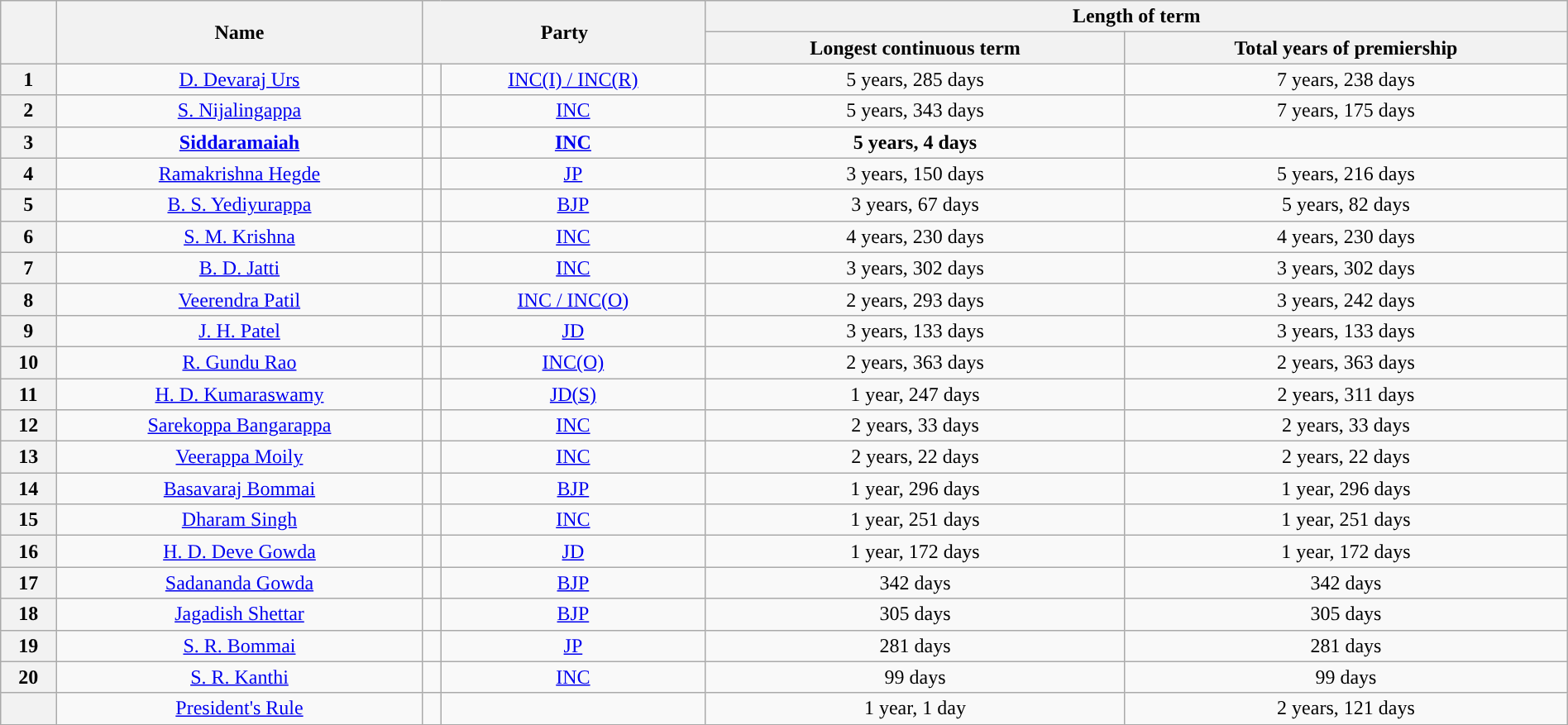<table class="wikitable sortable" style="width:100%; text-align:center">
<tr>
<th rowspan="2" data-sort-type="number"></th>
<th rowspan="2">Name</th>
<th colspan="2" rowspan="2">Party</th>
<th colspan="2">Length of term</th>
</tr>
<tr>
<th>Longest continuous term</th>
<th>Total years of premiership</th>
</tr>
<tr>
<th data-sort-value="1">1</th>
<td><a href='#'>D. Devaraj Urs</a></td>
<td style="background-color: "></td>
<td><a href='#'>INC(I) / INC(R)</a></td>
<td>5 years, 285 days</td>
<td>7 years, 238 days</td>
</tr>
<tr>
<th data-sort-value="2">2</th>
<td><a href='#'>S. Nijalingappa</a></td>
<td style="background-color: "></td>
<td><a href='#'>INC</a></td>
<td>5 years, 343 days</td>
<td>7 years, 175 days</td>
</tr>
<tr>
<th data-sort-value="3">3</th>
<td><strong><a href='#'>Siddaramaiah</a></strong></td>
<td style="background-color: "></td>
<td><a href='#'><strong>INC</strong></a></td>
<td><strong>5 years, 4 days</strong></td>
<td><strong></strong></td>
</tr>
<tr>
<th data-sort-value="4">4</th>
<td><a href='#'>Ramakrishna Hegde</a></td>
<td style="background-color: "></td>
<td><a href='#'>JP</a></td>
<td>3 years, 150 days</td>
<td>5 years, 216 days</td>
</tr>
<tr>
<th data-sort-value="5">5</th>
<td><a href='#'>B. S. Yediyurappa</a></td>
<td style="background-color: "></td>
<td><a href='#'>BJP</a></td>
<td>3 years, 67 days</td>
<td>5 years, 82 days</td>
</tr>
<tr>
<th data-sort-value="6">6</th>
<td><a href='#'>S. M. Krishna</a></td>
<td style="background-color: "></td>
<td><a href='#'>INC</a></td>
<td>4 years, 230 days</td>
<td>4 years, 230 days</td>
</tr>
<tr>
<th data-sort-value="7">7</th>
<td><a href='#'>B. D. Jatti</a></td>
<td style="background-color: "></td>
<td><a href='#'>INC</a></td>
<td>3 years, 302 days</td>
<td>3 years, 302 days</td>
</tr>
<tr>
<th data-sort-value="8">8</th>
<td><a href='#'>Veerendra Patil</a></td>
<td style="background-color: "></td>
<td><a href='#'>INC / INC(O)</a></td>
<td>2 years, 293 days</td>
<td>3 years, 242 days</td>
</tr>
<tr>
<th data-sort-value="9">9</th>
<td><a href='#'>J. H. Patel</a></td>
<td style="background-color: "></td>
<td><a href='#'>JD</a></td>
<td>3 years, 133 days</td>
<td>3 years, 133 days</td>
</tr>
<tr>
<th data-sort-value="10">10</th>
<td><a href='#'>R. Gundu Rao</a></td>
<td style="background-color: "></td>
<td><a href='#'>INC(O)</a></td>
<td>2 years, 363 days</td>
<td>2 years, 363 days</td>
</tr>
<tr>
<th data-sort-value="11">11</th>
<td><a href='#'>H. D. Kumaraswamy</a></td>
<td style="background-color: "></td>
<td><a href='#'>JD(S)</a></td>
<td>1 year, 247 days</td>
<td>2 years, 311 days</td>
</tr>
<tr>
<th data-sort-value="12">12</th>
<td><a href='#'>Sarekoppa Bangarappa</a></td>
<td style="background-color: "></td>
<td><a href='#'>INC</a></td>
<td>2 years, 33 days</td>
<td>2 years, 33 days</td>
</tr>
<tr>
<th data-sort-value="13">13</th>
<td><a href='#'>Veerappa Moily</a></td>
<td style="background-color: "></td>
<td><a href='#'>INC</a></td>
<td>2 years, 22 days</td>
<td>2 years, 22 days</td>
</tr>
<tr>
<th data-sort-value="14">14</th>
<td><a href='#'>Basavaraj Bommai</a></td>
<td style="background-color: "></td>
<td><a href='#'>BJP</a></td>
<td>1 year, 296 days</td>
<td>1 year, 296 days</td>
</tr>
<tr>
<th data-sort-value="15">15</th>
<td><a href='#'>Dharam Singh</a></td>
<td style="background-color: "></td>
<td><a href='#'>INC</a></td>
<td>1 year, 251 days</td>
<td>1 year, 251 days</td>
</tr>
<tr>
<th data-sort-value="16">16</th>
<td><a href='#'>H. D. Deve Gowda</a></td>
<td style="background-color: "></td>
<td><a href='#'>JD</a></td>
<td>1 year, 172 days</td>
<td>1 year, 172 days</td>
</tr>
<tr>
<th data-sort-value="17">17</th>
<td><a href='#'>Sadananda Gowda</a></td>
<td style="background-color: "></td>
<td><a href='#'>BJP</a></td>
<td>342 days</td>
<td>342 days</td>
</tr>
<tr>
<th data-sort-value="18">18</th>
<td><a href='#'>Jagadish Shettar</a></td>
<td style="background-color: "></td>
<td><a href='#'>BJP</a></td>
<td>305 days</td>
<td>305 days</td>
</tr>
<tr>
<th data-sort-value="19">19</th>
<td><a href='#'>S. R. Bommai</a></td>
<td style="background-color: "></td>
<td><a href='#'>JP</a></td>
<td>281 days</td>
<td>281 days</td>
</tr>
<tr>
<th data-sort-value="20">20</th>
<td><a href='#'>S. R. Kanthi</a></td>
<td style="background-color: "></td>
<td><a href='#'>INC</a></td>
<td>99 days</td>
<td>99 days</td>
</tr>
<tr>
<th data-sort-value="20"></th>
<td><a href='#'>President's Rule</a></td>
<td style="background-color: "></td>
<td></td>
<td>1 year, 1 day</td>
<td>2 years, 121 days</td>
</tr>
<tr>
</tr>
</table>
